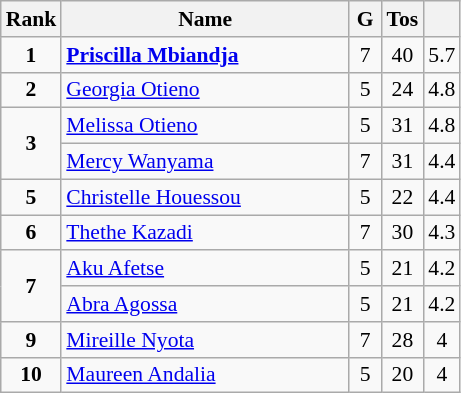<table class="wikitable" style="text-align:center; font-size:90%;">
<tr>
<th width=10px>Rank</th>
<th width=185px>Name</th>
<th width=15px>G</th>
<th width=10px>Tos</th>
<th width=10px></th>
</tr>
<tr>
<td><strong>1</strong></td>
<td align=left> <strong><a href='#'>Priscilla Mbiandja</a></strong></td>
<td>7</td>
<td>40</td>
<td>5.7</td>
</tr>
<tr>
<td><strong>2</strong></td>
<td align=left> <a href='#'>Georgia Otieno</a></td>
<td>5</td>
<td>24</td>
<td>4.8</td>
</tr>
<tr>
<td rowspan=2><strong>3</strong></td>
<td align=left> <a href='#'>Melissa Otieno</a></td>
<td>5</td>
<td>31</td>
<td>4.8</td>
</tr>
<tr>
<td align=left> <a href='#'>Mercy Wanyama</a></td>
<td>7</td>
<td>31</td>
<td>4.4</td>
</tr>
<tr>
<td><strong>5</strong></td>
<td align=left> <a href='#'>Christelle Houessou</a></td>
<td>5</td>
<td>22</td>
<td>4.4</td>
</tr>
<tr>
<td><strong>6</strong></td>
<td align=left> <a href='#'>Thethe Kazadi</a></td>
<td>7</td>
<td>30</td>
<td>4.3</td>
</tr>
<tr>
<td rowspan=2><strong>7</strong></td>
<td align=left> <a href='#'>Aku Afetse</a></td>
<td>5</td>
<td>21</td>
<td>4.2</td>
</tr>
<tr>
<td align=left> <a href='#'>Abra Agossa</a></td>
<td>5</td>
<td>21</td>
<td>4.2</td>
</tr>
<tr>
<td><strong>9</strong></td>
<td align=left> <a href='#'>Mireille Nyota</a></td>
<td>7</td>
<td>28</td>
<td>4</td>
</tr>
<tr>
<td><strong>10</strong></td>
<td align=left> <a href='#'>Maureen Andalia</a></td>
<td>5</td>
<td>20</td>
<td>4</td>
</tr>
</table>
